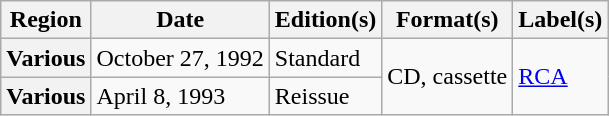<table class="wikitable plainrowheaders">
<tr>
<th>Region</th>
<th>Date</th>
<th>Edition(s)</th>
<th>Format(s)</th>
<th>Label(s)</th>
</tr>
<tr>
<th scope="row">Various</th>
<td>October 27, 1992</td>
<td>Standard</td>
<td rowspan="2">CD, cassette</td>
<td rowspan="2"><a href='#'>RCA</a></td>
</tr>
<tr>
<th scope="row">Various</th>
<td>April 8, 1993</td>
<td>Reissue</td>
</tr>
</table>
